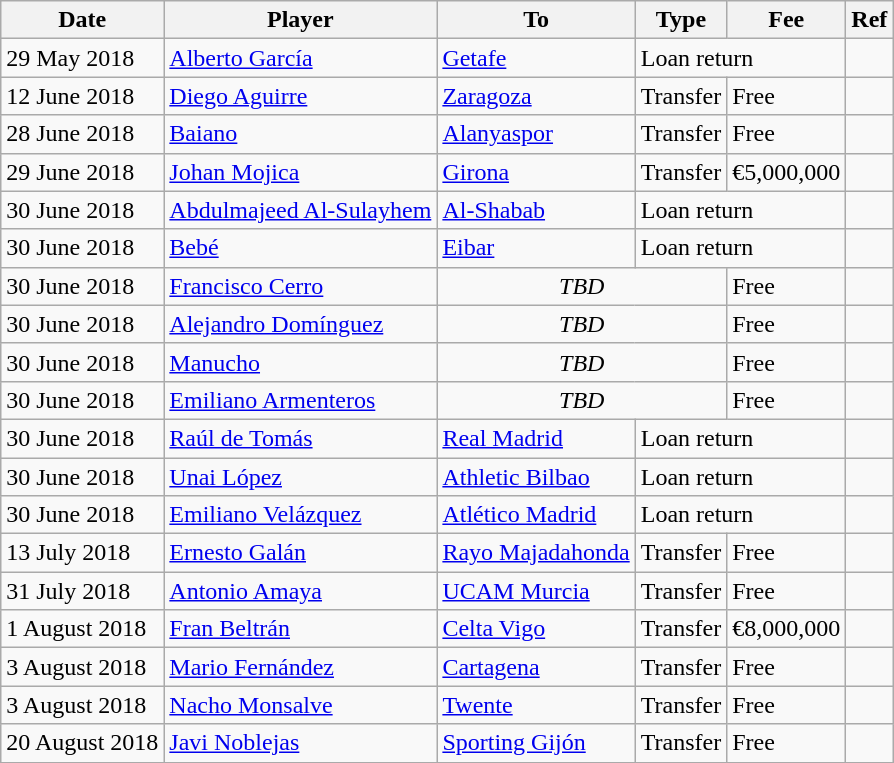<table class="wikitable">
<tr>
<th>Date</th>
<th>Player</th>
<th>To</th>
<th>Type</th>
<th>Fee</th>
<th>Ref</th>
</tr>
<tr>
<td>29 May 2018</td>
<td> <a href='#'>Alberto García</a></td>
<td> <a href='#'>Getafe</a></td>
<td colspan=2>Loan return</td>
<td></td>
</tr>
<tr>
<td>12 June 2018</td>
<td> <a href='#'>Diego Aguirre</a></td>
<td> <a href='#'>Zaragoza</a></td>
<td>Transfer</td>
<td>Free</td>
<td></td>
</tr>
<tr>
<td>28 June 2018</td>
<td> <a href='#'>Baiano</a></td>
<td> <a href='#'>Alanyaspor</a></td>
<td>Transfer</td>
<td>Free</td>
<td></td>
</tr>
<tr>
<td>29 June 2018</td>
<td> <a href='#'>Johan Mojica</a></td>
<td> <a href='#'>Girona</a></td>
<td>Transfer</td>
<td>€5,000,000</td>
<td></td>
</tr>
<tr>
<td>30 June 2018</td>
<td> <a href='#'>Abdulmajeed Al-Sulayhem</a></td>
<td> <a href='#'>Al-Shabab</a></td>
<td colspan=2>Loan return</td>
<td></td>
</tr>
<tr>
<td>30 June 2018</td>
<td> <a href='#'>Bebé</a></td>
<td> <a href='#'>Eibar</a></td>
<td colspan=2>Loan return</td>
<td></td>
</tr>
<tr>
<td>30 June 2018</td>
<td> <a href='#'>Francisco Cerro</a></td>
<td colspan=2 align=center><em>TBD</em></td>
<td>Free</td>
<td></td>
</tr>
<tr>
<td>30 June 2018</td>
<td> <a href='#'>Alejandro Domínguez</a></td>
<td colspan=2 align=center><em>TBD</em></td>
<td>Free</td>
<td></td>
</tr>
<tr>
<td>30 June 2018</td>
<td> <a href='#'>Manucho</a></td>
<td colspan=2 align=center><em>TBD</em></td>
<td>Free</td>
<td></td>
</tr>
<tr>
<td>30 June 2018</td>
<td> <a href='#'>Emiliano Armenteros</a></td>
<td colspan=2 align=center><em>TBD</em></td>
<td>Free</td>
<td></td>
</tr>
<tr>
<td>30 June 2018</td>
<td> <a href='#'>Raúl de Tomás</a></td>
<td> <a href='#'>Real Madrid</a></td>
<td colspan=2>Loan return</td>
<td></td>
</tr>
<tr>
<td>30 June 2018</td>
<td> <a href='#'>Unai López</a></td>
<td> <a href='#'>Athletic Bilbao</a></td>
<td colspan=2>Loan return</td>
<td></td>
</tr>
<tr>
<td>30 June 2018</td>
<td> <a href='#'>Emiliano Velázquez</a></td>
<td> <a href='#'>Atlético Madrid</a></td>
<td colspan=2>Loan return</td>
<td></td>
</tr>
<tr>
<td>13 July 2018</td>
<td> <a href='#'>Ernesto Galán</a></td>
<td> <a href='#'>Rayo Majadahonda</a></td>
<td>Transfer</td>
<td>Free</td>
<td></td>
</tr>
<tr>
<td>31 July 2018</td>
<td> <a href='#'>Antonio Amaya</a></td>
<td> <a href='#'>UCAM Murcia</a></td>
<td>Transfer</td>
<td>Free</td>
<td></td>
</tr>
<tr>
<td>1 August 2018</td>
<td> <a href='#'>Fran Beltrán</a></td>
<td> <a href='#'>Celta Vigo</a></td>
<td>Transfer</td>
<td>€8,000,000</td>
<td></td>
</tr>
<tr>
<td>3 August 2018</td>
<td> <a href='#'>Mario Fernández</a></td>
<td> <a href='#'>Cartagena</a></td>
<td>Transfer</td>
<td>Free</td>
<td></td>
</tr>
<tr>
<td>3 August 2018</td>
<td> <a href='#'>Nacho Monsalve</a></td>
<td> <a href='#'>Twente</a></td>
<td>Transfer</td>
<td>Free</td>
<td></td>
</tr>
<tr>
<td>20 August 2018</td>
<td> <a href='#'>Javi Noblejas</a></td>
<td> <a href='#'>Sporting Gijón</a></td>
<td>Transfer</td>
<td>Free</td>
<td></td>
</tr>
<tr>
</tr>
</table>
